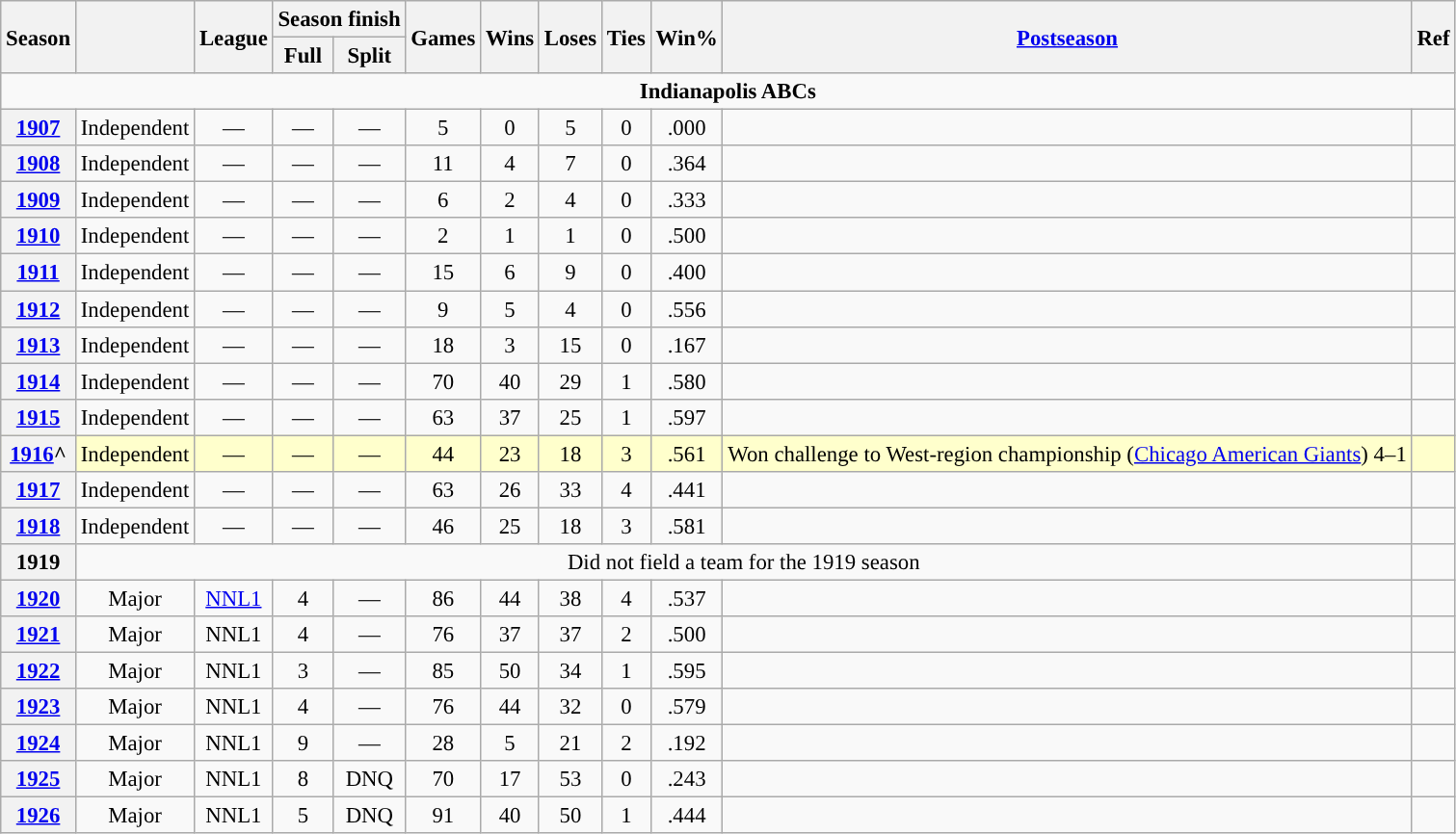<table class="wikitable sortable" style="text-align:center; font-size:95%">
<tr>
<th rowspan="2">Season</th>
<th rowspan="2"></th>
<th rowspan="2">League</th>
<th colspan="2">Season finish</th>
<th rowspan="2">Games</th>
<th rowspan="2">Wins</th>
<th rowspan="2">Loses</th>
<th rowspan="2">Ties</th>
<th rowspan="2">Win%</th>
<th rowspan="2"><a href='#'>Postseason</a></th>
<th rowspan="2">Ref</th>
</tr>
<tr>
<th>Full</th>
<th>Split</th>
</tr>
<tr>
<td align="center" colspan="12"><strong>Indianapolis ABCs</strong></td>
</tr>
<tr>
<th><a href='#'>1907</a></th>
<td>Independent</td>
<td>—</td>
<td>—</td>
<td>—</td>
<td>5</td>
<td>0</td>
<td>5</td>
<td>0</td>
<td>.000</td>
<td></td>
<td></td>
</tr>
<tr>
<th><a href='#'>1908</a></th>
<td>Independent</td>
<td>—</td>
<td>—</td>
<td>—</td>
<td>11</td>
<td>4</td>
<td>7</td>
<td>0</td>
<td>.364</td>
<td></td>
<td></td>
</tr>
<tr>
<th><a href='#'>1909</a></th>
<td>Independent</td>
<td>—</td>
<td>—</td>
<td>—</td>
<td>6</td>
<td>2</td>
<td>4</td>
<td>0</td>
<td>.333</td>
<td></td>
<td></td>
</tr>
<tr>
<th><a href='#'>1910</a></th>
<td>Independent</td>
<td>—</td>
<td>—</td>
<td>—</td>
<td>2</td>
<td>1</td>
<td>1</td>
<td>0</td>
<td>.500</td>
<td></td>
<td></td>
</tr>
<tr>
<th><a href='#'>1911</a></th>
<td>Independent</td>
<td>—</td>
<td>—</td>
<td>—</td>
<td>15</td>
<td>6</td>
<td>9</td>
<td>0</td>
<td>.400</td>
<td></td>
<td></td>
</tr>
<tr>
<th><a href='#'>1912</a></th>
<td>Independent</td>
<td>—</td>
<td>—</td>
<td>—</td>
<td>9</td>
<td>5</td>
<td>4</td>
<td>0</td>
<td>.556</td>
<td></td>
<td></td>
</tr>
<tr>
<th><a href='#'>1913</a></th>
<td>Independent</td>
<td>—</td>
<td>—</td>
<td>—</td>
<td>18</td>
<td>3</td>
<td>15</td>
<td>0</td>
<td>.167</td>
<td></td>
<td></td>
</tr>
<tr>
<th><a href='#'>1914</a></th>
<td>Independent</td>
<td>—</td>
<td>—</td>
<td>—</td>
<td>70</td>
<td>40</td>
<td>29</td>
<td>1</td>
<td>.580</td>
<td></td>
<td></td>
</tr>
<tr>
<th><a href='#'>1915</a></th>
<td>Independent</td>
<td>—</td>
<td>—</td>
<td>—</td>
<td>63</td>
<td>37</td>
<td>25</td>
<td>1</td>
<td>.597</td>
<td></td>
<td></td>
</tr>
<tr bgcolor="#FFFFCC">
<th><a href='#'>1916</a>^</th>
<td>Independent</td>
<td>—</td>
<td>—</td>
<td>—</td>
<td>44</td>
<td>23</td>
<td>18</td>
<td>3</td>
<td>.561</td>
<td>Won challenge to West-region championship (<a href='#'>Chicago American Giants</a>) 4–1</td>
<td></td>
</tr>
<tr>
<th><a href='#'>1917</a></th>
<td>Independent</td>
<td>—</td>
<td>—</td>
<td>—</td>
<td>63</td>
<td>26</td>
<td>33</td>
<td>4</td>
<td>.441</td>
<td></td>
<td></td>
</tr>
<tr>
<th><a href='#'>1918</a></th>
<td>Independent</td>
<td>—</td>
<td>—</td>
<td>—</td>
<td>46</td>
<td>25</td>
<td>18</td>
<td>3</td>
<td>.581</td>
<td></td>
<td></td>
</tr>
<tr>
<th>1919</th>
<td colspan="10">Did not field a team for the 1919 season</td>
<td></td>
</tr>
<tr>
<th><a href='#'>1920</a></th>
<td>Major</td>
<td><a href='#'>NNL1</a></td>
<td>4</td>
<td>—</td>
<td>86</td>
<td>44</td>
<td>38</td>
<td>4</td>
<td>.537</td>
<td></td>
<td></td>
</tr>
<tr>
<th><a href='#'>1921</a></th>
<td>Major</td>
<td>NNL1</td>
<td>4</td>
<td>—</td>
<td>76</td>
<td>37</td>
<td>37</td>
<td>2</td>
<td>.500</td>
<td></td>
<td></td>
</tr>
<tr>
<th><a href='#'>1922</a></th>
<td>Major</td>
<td>NNL1</td>
<td>3</td>
<td>—</td>
<td>85</td>
<td>50</td>
<td>34</td>
<td>1</td>
<td>.595</td>
<td></td>
<td></td>
</tr>
<tr>
<th><a href='#'>1923</a></th>
<td>Major</td>
<td>NNL1</td>
<td>4</td>
<td>—</td>
<td>76</td>
<td>44</td>
<td>32</td>
<td>0</td>
<td>.579</td>
<td></td>
<td></td>
</tr>
<tr>
<th><a href='#'>1924</a></th>
<td>Major</td>
<td>NNL1</td>
<td>9</td>
<td>—</td>
<td>28</td>
<td>5</td>
<td>21</td>
<td>2</td>
<td>.192</td>
<td></td>
<td></td>
</tr>
<tr>
<th><a href='#'>1925</a></th>
<td>Major</td>
<td>NNL1</td>
<td>8</td>
<td>DNQ</td>
<td>70</td>
<td>17</td>
<td>53</td>
<td>0</td>
<td>.243</td>
<td></td>
<td></td>
</tr>
<tr>
<th><a href='#'>1926</a></th>
<td>Major</td>
<td>NNL1</td>
<td>5</td>
<td>DNQ</td>
<td>91</td>
<td>40</td>
<td>50</td>
<td>1</td>
<td>.444</td>
<td></td>
<td></td>
</tr>
</table>
